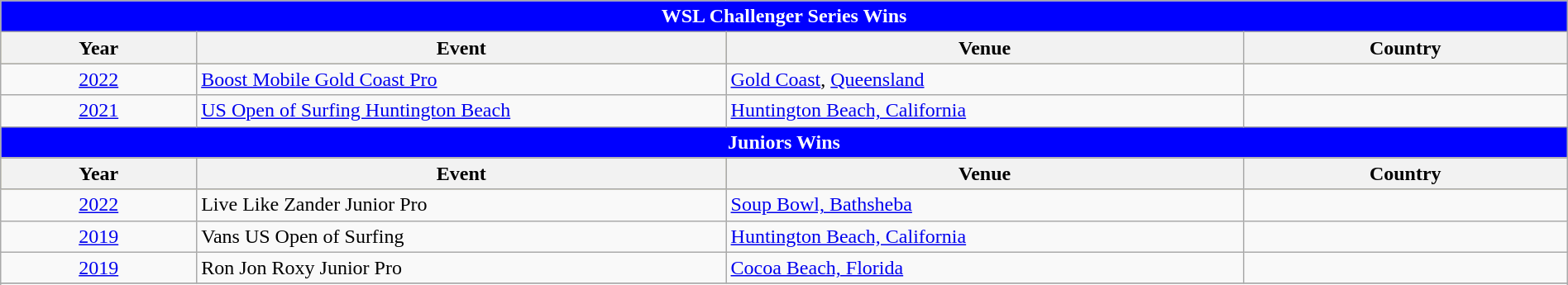<table class="wikitable" style="width:100%;">
<tr>
<td colspan=4; style="background: blue; color: white" align="center"><strong>WSL Challenger Series Wins</strong></td>
</tr>
<tr bgcolor=#bdb76b>
<th>Year</th>
<th width=   33.8%>Event</th>
<th width=     33%>Venue</th>
<th>Country</th>
</tr>
<tr>
<td style="text-align:center"><a href='#'>2022</a></td>
<td><a href='#'>Boost Mobile Gold Coast Pro</a></td>
<td><a href='#'>Gold Coast</a>, <a href='#'>Queensland</a></td>
<td></td>
</tr>
<tr>
<td style="text-align:center"><a href='#'>2021</a></td>
<td><a href='#'>US Open of Surfing Huntington Beach</a></td>
<td><a href='#'>Huntington Beach, California</a></td>
<td></td>
</tr>
<tr>
<td colspan=4; style="background: blue; color: white" align="center"><strong>Juniors Wins</strong></td>
</tr>
<tr bgcolor=#bdb76b>
<th>Year</th>
<th width=   33.8%>Event</th>
<th width=     33%>Venue</th>
<th>Country</th>
</tr>
<tr>
<td style=text-align:center><a href='#'>2022</a></td>
<td>Live Like Zander Junior Pro</td>
<td><a href='#'>Soup Bowl, Bathsheba</a></td>
<td></td>
</tr>
<tr>
<td style=text-align:center><a href='#'>2019</a></td>
<td>Vans US Open of Surfing</td>
<td><a href='#'>Huntington Beach, California</a></td>
<td></td>
</tr>
<tr>
<td style=text-align:center><a href='#'>2019</a></td>
<td>Ron Jon Roxy Junior Pro</td>
<td><a href='#'>Cocoa Beach, Florida</a></td>
<td></td>
</tr>
<tr>
</tr>
<tr bgcolor=skyblue>
</tr>
</table>
